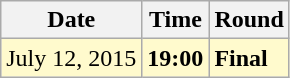<table class="wikitable">
<tr>
<th>Date</th>
<th>Time</th>
<th>Round</th>
</tr>
<tr style=background:lemonchiffon>
<td>July 12, 2015</td>
<td><strong>19:00</strong></td>
<td><strong>Final</strong></td>
</tr>
</table>
